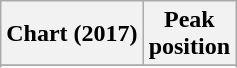<table class="wikitable sortable plainrowheaders" style="text-align:center">
<tr>
<th scope="col">Chart (2017)</th>
<th scope="col">Peak<br>position</th>
</tr>
<tr>
</tr>
<tr>
</tr>
<tr>
</tr>
</table>
